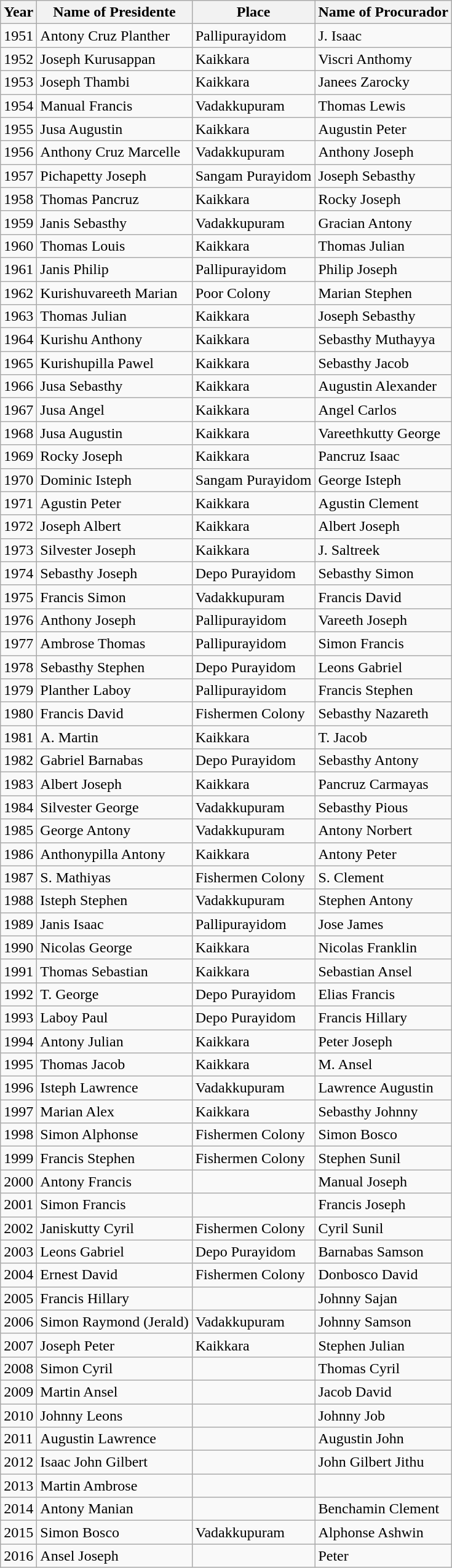<table class="wikitable">
<tr>
<th>Year</th>
<th>Name of Presidente</th>
<th>Place</th>
<th>Name of Procurador</th>
</tr>
<tr>
<td>1951</td>
<td>Antony Cruz Planther</td>
<td>Pallipurayidom</td>
<td>J. Isaac</td>
</tr>
<tr>
<td>1952</td>
<td>Joseph Kurusappan</td>
<td>Kaikkara</td>
<td>Viscri Anthomy</td>
</tr>
<tr>
<td>1953</td>
<td>Joseph Thambi</td>
<td>Kaikkara</td>
<td>Janees Zarocky</td>
</tr>
<tr>
<td>1954</td>
<td>Manual Francis</td>
<td>Vadakkupuram</td>
<td>Thomas Lewis</td>
</tr>
<tr>
<td>1955</td>
<td>Jusa Augustin</td>
<td>Kaikkara</td>
<td>Augustin Peter</td>
</tr>
<tr>
<td>1956</td>
<td>Anthony Cruz Marcelle</td>
<td>Vadakkupuram</td>
<td>Anthony Joseph</td>
</tr>
<tr>
<td>1957</td>
<td>Pichapetty Joseph</td>
<td>Sangam Purayidom</td>
<td>Joseph Sebasthy</td>
</tr>
<tr>
<td>1958</td>
<td>Thomas Pancruz</td>
<td>Kaikkara</td>
<td>Rocky Joseph</td>
</tr>
<tr>
<td>1959</td>
<td>Janis Sebasthy</td>
<td>Vadakkupuram</td>
<td>Gracian Antony</td>
</tr>
<tr>
<td>1960</td>
<td>Thomas Louis</td>
<td>Kaikkara</td>
<td>Thomas Julian</td>
</tr>
<tr>
<td>1961</td>
<td>Janis Philip</td>
<td>Pallipurayidom</td>
<td>Philip Joseph</td>
</tr>
<tr>
<td>1962</td>
<td>Kurishuvareeth Marian</td>
<td>Poor Colony</td>
<td>Marian Stephen</td>
</tr>
<tr>
<td>1963</td>
<td>Thomas Julian</td>
<td>Kaikkara</td>
<td>Joseph Sebasthy</td>
</tr>
<tr>
<td>1964</td>
<td>Kurishu Anthony</td>
<td>Kaikkara</td>
<td>Sebasthy Muthayya</td>
</tr>
<tr>
<td>1965</td>
<td>Kurishupilla Pawel</td>
<td>Kaikkara</td>
<td>Sebasthy Jacob</td>
</tr>
<tr>
<td>1966</td>
<td>Jusa Sebasthy</td>
<td>Kaikkara</td>
<td>Augustin Alexander</td>
</tr>
<tr>
<td>1967</td>
<td>Jusa Angel</td>
<td>Kaikkara</td>
<td>Angel Carlos</td>
</tr>
<tr>
<td>1968</td>
<td>Jusa Augustin</td>
<td>Kaikkara</td>
<td>Vareethkutty George</td>
</tr>
<tr>
<td>1969</td>
<td>Rocky Joseph</td>
<td>Kaikkara</td>
<td>Pancruz Isaac</td>
</tr>
<tr>
<td>1970</td>
<td>Dominic Isteph</td>
<td>Sangam Purayidom</td>
<td>George Isteph</td>
</tr>
<tr>
<td>1971</td>
<td>Agustin Peter</td>
<td>Kaikkara</td>
<td>Agustin Clement</td>
</tr>
<tr>
<td>1972</td>
<td>Joseph Albert</td>
<td>Kaikkara</td>
<td>Albert Joseph</td>
</tr>
<tr>
<td>1973</td>
<td>Silvester Joseph</td>
<td>Kaikkara</td>
<td>J. Saltreek</td>
</tr>
<tr>
<td>1974</td>
<td>Sebasthy Joseph</td>
<td>Depo Purayidom</td>
<td>Sebasthy Simon</td>
</tr>
<tr>
<td>1975</td>
<td>Francis Simon</td>
<td>Vadakkupuram</td>
<td>Francis David</td>
</tr>
<tr>
<td>1976</td>
<td>Anthony Joseph</td>
<td>Pallipurayidom</td>
<td>Vareeth Joseph</td>
</tr>
<tr>
<td>1977</td>
<td>Ambrose Thomas</td>
<td>Pallipurayidom</td>
<td>Simon Francis</td>
</tr>
<tr>
<td>1978</td>
<td>Sebasthy Stephen</td>
<td>Depo Purayidom</td>
<td>Leons Gabriel</td>
</tr>
<tr>
<td>1979</td>
<td>Planther Laboy</td>
<td>Pallipurayidom</td>
<td>Francis Stephen</td>
</tr>
<tr>
<td>1980</td>
<td>Francis David</td>
<td>Fishermen Colony</td>
<td>Sebasthy Nazareth</td>
</tr>
<tr>
<td>1981</td>
<td>A. Martin</td>
<td>Kaikkara</td>
<td>T. Jacob</td>
</tr>
<tr>
<td>1982</td>
<td>Gabriel Barnabas</td>
<td>Depo Purayidom</td>
<td>Sebasthy Antony</td>
</tr>
<tr>
<td>1983</td>
<td>Albert Joseph</td>
<td>Kaikkara</td>
<td>Pancruz Carmayas</td>
</tr>
<tr>
<td>1984</td>
<td>Silvester George</td>
<td>Vadakkupuram</td>
<td>Sebasthy Pious</td>
</tr>
<tr>
<td>1985</td>
<td>George Antony</td>
<td>Vadakkupuram</td>
<td>Antony Norbert</td>
</tr>
<tr>
<td>1986</td>
<td>Anthonypilla Antony</td>
<td>Kaikkara</td>
<td>Antony Peter</td>
</tr>
<tr>
<td>1987</td>
<td>S. Mathiyas</td>
<td>Fishermen Colony</td>
<td>S. Clement</td>
</tr>
<tr>
<td>1988</td>
<td>Isteph Stephen</td>
<td>Vadakkupuram</td>
<td>Stephen Antony</td>
</tr>
<tr>
<td>1989</td>
<td>Janis Isaac</td>
<td>Pallipurayidom</td>
<td>Jose James</td>
</tr>
<tr>
<td>1990</td>
<td>Nicolas George</td>
<td>Kaikkara</td>
<td>Nicolas Franklin</td>
</tr>
<tr>
<td>1991</td>
<td>Thomas Sebastian</td>
<td>Kaikkara</td>
<td>Sebastian Ansel</td>
</tr>
<tr>
<td>1992</td>
<td>T. George</td>
<td>Depo Purayidom</td>
<td>Elias Francis</td>
</tr>
<tr>
<td>1993</td>
<td>Laboy Paul</td>
<td>Depo Purayidom</td>
<td>Francis Hillary</td>
</tr>
<tr>
<td>1994</td>
<td>Antony Julian</td>
<td>Kaikkara</td>
<td>Peter Joseph</td>
</tr>
<tr>
<td>1995</td>
<td>Thomas Jacob</td>
<td>Kaikkara</td>
<td>M. Ansel</td>
</tr>
<tr>
<td>1996</td>
<td>Isteph Lawrence</td>
<td>Vadakkupuram</td>
<td>Lawrence Augustin</td>
</tr>
<tr>
<td>1997</td>
<td>Marian Alex</td>
<td>Kaikkara</td>
<td>Sebasthy Johnny</td>
</tr>
<tr>
<td>1998</td>
<td>Simon Alphonse</td>
<td>Fishermen Colony</td>
<td>Simon Bosco</td>
</tr>
<tr>
<td>1999</td>
<td>Francis Stephen</td>
<td>Fishermen Colony</td>
<td>Stephen Sunil</td>
</tr>
<tr>
<td>2000</td>
<td>Antony Francis</td>
<td></td>
<td>Manual Joseph</td>
</tr>
<tr>
<td>2001</td>
<td>Simon Francis</td>
<td></td>
<td>Francis Joseph</td>
</tr>
<tr>
<td>2002</td>
<td>Janiskutty Cyril</td>
<td>Fishermen Colony</td>
<td>Cyril Sunil</td>
</tr>
<tr>
<td>2003</td>
<td>Leons Gabriel</td>
<td>Depo Purayidom</td>
<td>Barnabas Samson</td>
</tr>
<tr>
<td>2004</td>
<td>Ernest David</td>
<td>Fishermen Colony</td>
<td>Donbosco David</td>
</tr>
<tr>
<td>2005</td>
<td>Francis Hillary</td>
<td></td>
<td>Johnny Sajan</td>
</tr>
<tr>
<td>2006</td>
<td>Simon Raymond (Jerald)</td>
<td>Vadakkupuram</td>
<td>Johnny Samson</td>
</tr>
<tr>
<td>2007</td>
<td>Joseph Peter</td>
<td>Kaikkara</td>
<td>Stephen Julian</td>
</tr>
<tr>
<td>2008</td>
<td>Simon Cyril</td>
<td></td>
<td>Thomas Cyril</td>
</tr>
<tr>
<td>2009</td>
<td>Martin Ansel</td>
<td></td>
<td>Jacob David</td>
</tr>
<tr>
<td>2010</td>
<td>Johnny Leons</td>
<td></td>
<td>Johnny Job</td>
</tr>
<tr>
<td>2011</td>
<td>Augustin Lawrence</td>
<td></td>
<td>Augustin John</td>
</tr>
<tr>
<td>2012</td>
<td>Isaac John Gilbert</td>
<td></td>
<td>John Gilbert Jithu</td>
</tr>
<tr>
<td>2013</td>
<td>Martin Ambrose</td>
<td></td>
<td></td>
</tr>
<tr>
<td>2014</td>
<td>Antony Manian</td>
<td></td>
<td>Benchamin Clement</td>
</tr>
<tr>
<td>2015</td>
<td>Simon Bosco</td>
<td>Vadakkupuram</td>
<td>Alphonse Ashwin</td>
</tr>
<tr>
<td>2016</td>
<td>Ansel Joseph</td>
<td></td>
<td>Peter</td>
</tr>
</table>
